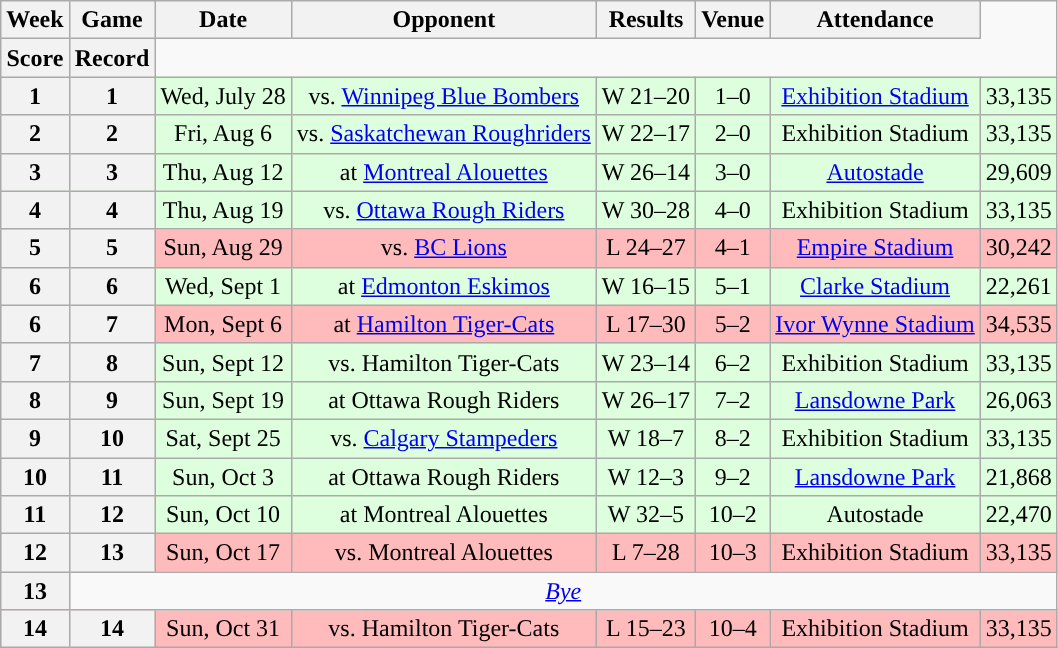<table class="wikitable" style="text-align:center">
<tr>
<th>Week</th>
<th>Game</th>
<th>Date</th>
<th>Opponent</th>
<th>Results</th>
<th>Venue</th>
<th>Attendance</th>
</tr>
<tr>
<th>Score</th>
<th>Record</th>
</tr>
<tr style="background:#ddffdd">
<th>1</th>
<th>1</th>
<td>Wed, July 28</td>
<td>vs. <a href='#'>Winnipeg Blue Bombers</a></td>
<td>W 21–20</td>
<td>1–0</td>
<td><a href='#'>Exhibition Stadium</a></td>
<td>33,135</td>
</tr>
<tr style="background:#ddffdd">
<th>2</th>
<th>2</th>
<td>Fri, Aug 6</td>
<td>vs. <a href='#'>Saskatchewan Roughriders</a></td>
<td>W 22–17</td>
<td>2–0</td>
<td>Exhibition Stadium</td>
<td>33,135</td>
</tr>
<tr style="background:#ddffdd">
<th>3</th>
<th>3</th>
<td>Thu, Aug 12</td>
<td>at <a href='#'>Montreal Alouettes</a></td>
<td>W 26–14</td>
<td>3–0</td>
<td><a href='#'>Autostade</a></td>
<td>29,609</td>
</tr>
<tr style="background:#ddffdd">
<th>4</th>
<th>4</th>
<td>Thu, Aug 19</td>
<td>vs. <a href='#'>Ottawa Rough Riders</a></td>
<td>W 30–28</td>
<td>4–0</td>
<td>Exhibition Stadium</td>
<td>33,135</td>
</tr>
<tr style="background:#ffbbbb">
<th>5</th>
<th>5</th>
<td>Sun, Aug 29</td>
<td>vs. <a href='#'>BC Lions</a></td>
<td>L 24–27</td>
<td>4–1</td>
<td><a href='#'>Empire Stadium</a></td>
<td>30,242</td>
</tr>
<tr style="background:#ddffdd">
<th>6</th>
<th>6</th>
<td>Wed, Sept 1</td>
<td>at <a href='#'>Edmonton Eskimos</a></td>
<td>W 16–15</td>
<td>5–1</td>
<td><a href='#'>Clarke Stadium</a></td>
<td>22,261</td>
</tr>
<tr style="background:#ffbbbb">
<th>6</th>
<th>7</th>
<td>Mon, Sept 6</td>
<td>at <a href='#'>Hamilton Tiger-Cats</a></td>
<td>L 17–30</td>
<td>5–2</td>
<td><a href='#'>Ivor Wynne Stadium</a></td>
<td>34,535</td>
</tr>
<tr style="background:#ddffdd">
<th>7</th>
<th>8</th>
<td>Sun, Sept 12</td>
<td>vs. Hamilton Tiger-Cats</td>
<td>W 23–14</td>
<td>6–2</td>
<td>Exhibition Stadium</td>
<td>33,135</td>
</tr>
<tr style="background:#ddffdd">
<th>8</th>
<th>9</th>
<td>Sun, Sept 19</td>
<td>at Ottawa Rough Riders</td>
<td>W 26–17</td>
<td>7–2</td>
<td><a href='#'>Lansdowne Park</a></td>
<td>26,063</td>
</tr>
<tr style="background:#ddffdd">
<th>9</th>
<th>10</th>
<td>Sat, Sept 25</td>
<td>vs. <a href='#'>Calgary Stampeders</a></td>
<td>W 18–7</td>
<td>8–2</td>
<td>Exhibition Stadium</td>
<td>33,135</td>
</tr>
<tr style="background:#ddffdd">
<th>10</th>
<th>11</th>
<td>Sun, Oct 3</td>
<td>at Ottawa Rough Riders</td>
<td>W 12–3</td>
<td>9–2</td>
<td><a href='#'>Lansdowne Park</a></td>
<td>21,868</td>
</tr>
<tr style="background:#ddffdd">
<th>11</th>
<th>12</th>
<td>Sun, Oct 10</td>
<td>at Montreal Alouettes</td>
<td>W 32–5</td>
<td>10–2</td>
<td>Autostade</td>
<td>22,470</td>
</tr>
<tr style="background:#ffbbbb">
<th>12</th>
<th>13</th>
<td>Sun, Oct 17</td>
<td>vs. Montreal Alouettes</td>
<td>L 7–28</td>
<td>10–3</td>
<td>Exhibition Stadium</td>
<td>33,135</td>
</tr>
<tr>
<th>13</th>
<td colspan=7><em><a href='#'>Bye</a></em></td>
</tr>
<tr style="background:#ffbbbb">
<th>14</th>
<th>14</th>
<td>Sun, Oct 31</td>
<td>vs. Hamilton Tiger-Cats</td>
<td>L 15–23</td>
<td>10–4</td>
<td>Exhibition Stadium</td>
<td>33,135</td>
</tr>
</table>
